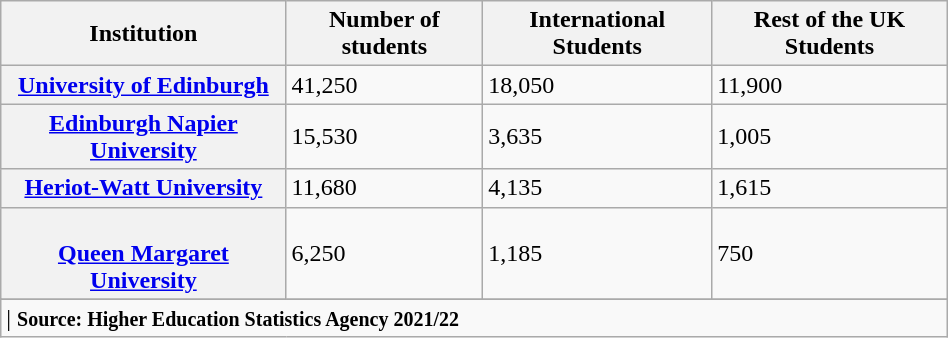<table class="wikitable" style="width: 50%; margin: 0 auto 0 auto;">
<tr>
<th>Institution</th>
<th>Number of students</th>
<th>International Students</th>
<th>Rest of the UK Students</th>
</tr>
<tr>
<th><a href='#'>University of Edinburgh</a></th>
<td>41,250</td>
<td>18,050</td>
<td>11,900</td>
</tr>
<tr>
<th><a href='#'>Edinburgh Napier University</a></th>
<td>15,530</td>
<td>3,635</td>
<td>1,005</td>
</tr>
<tr>
<th><a href='#'>Heriot-Watt University</a></th>
<td>11,680</td>
<td>4,135</td>
<td>1,615</td>
</tr>
<tr>
<th><br><a href='#'>Queen Margaret University</a></th>
<td>6,250</td>
<td>1,185</td>
<td>750</td>
</tr>
<tr>
</tr>
<tr>
<td colspan="8" style="text-align: left;">| <small><strong>Source: Higher Education Statistics Agency 2021/22</strong></small></td>
</tr>
</table>
